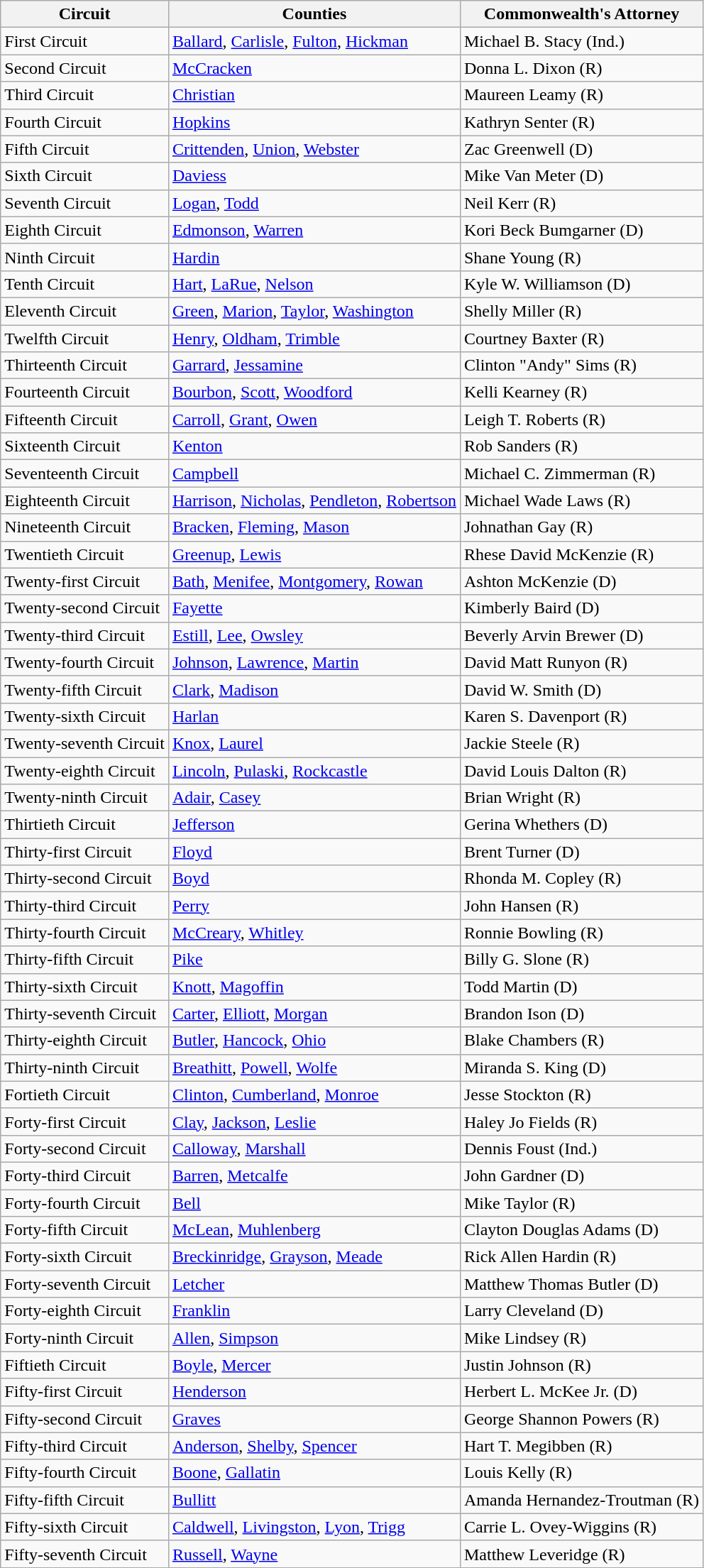<table class="wikitable">
<tr>
<th>Circuit</th>
<th>Counties</th>
<th>Commonwealth's Attorney</th>
</tr>
<tr>
<td>First Circuit</td>
<td><a href='#'>Ballard</a>, <a href='#'>Carlisle</a>, <a href='#'>Fulton</a>, <a href='#'>Hickman</a></td>
<td>Michael B. Stacy (Ind.)</td>
</tr>
<tr>
<td>Second Circuit</td>
<td><a href='#'>McCracken</a></td>
<td>Donna L. Dixon (R)</td>
</tr>
<tr>
<td>Third Circuit</td>
<td><a href='#'>Christian</a></td>
<td>Maureen Leamy (R)</td>
</tr>
<tr>
<td>Fourth Circuit</td>
<td><a href='#'>Hopkins</a></td>
<td>Kathryn Senter (R)</td>
</tr>
<tr>
<td>Fifth Circuit</td>
<td><a href='#'>Crittenden</a>, <a href='#'>Union</a>, <a href='#'>Webster</a></td>
<td>Zac Greenwell (D)</td>
</tr>
<tr>
<td>Sixth Circuit</td>
<td><a href='#'>Daviess</a></td>
<td>Mike Van Meter (D)</td>
</tr>
<tr>
<td>Seventh Circuit</td>
<td><a href='#'>Logan</a>, <a href='#'>Todd</a></td>
<td>Neil Kerr (R)</td>
</tr>
<tr>
<td>Eighth Circuit</td>
<td><a href='#'>Edmonson</a>, <a href='#'>Warren</a></td>
<td>Kori Beck Bumgarner (D)</td>
</tr>
<tr>
<td>Ninth Circuit</td>
<td><a href='#'>Hardin</a></td>
<td>Shane Young (R)</td>
</tr>
<tr>
<td>Tenth Circuit</td>
<td><a href='#'>Hart</a>, <a href='#'>LaRue</a>, <a href='#'>Nelson</a></td>
<td>Kyle W. Williamson (D)</td>
</tr>
<tr>
<td>Eleventh Circuit</td>
<td><a href='#'>Green</a>, <a href='#'>Marion</a>, <a href='#'>Taylor</a>, <a href='#'>Washington</a></td>
<td>Shelly Miller (R)</td>
</tr>
<tr>
<td>Twelfth Circuit</td>
<td><a href='#'>Henry</a>, <a href='#'>Oldham</a>, <a href='#'>Trimble</a></td>
<td>Courtney Baxter (R)</td>
</tr>
<tr>
<td>Thirteenth Circuit</td>
<td><a href='#'>Garrard</a>, <a href='#'>Jessamine</a></td>
<td>Clinton "Andy" Sims (R)</td>
</tr>
<tr>
<td>Fourteenth Circuit</td>
<td><a href='#'>Bourbon</a>, <a href='#'>Scott</a>, <a href='#'>Woodford</a></td>
<td>Kelli Kearney (R)</td>
</tr>
<tr>
<td>Fifteenth Circuit</td>
<td><a href='#'>Carroll</a>, <a href='#'>Grant</a>, <a href='#'>Owen</a></td>
<td>Leigh T. Roberts (R)</td>
</tr>
<tr>
<td>Sixteenth Circuit</td>
<td><a href='#'>Kenton</a></td>
<td>Rob Sanders (R)</td>
</tr>
<tr>
<td>Seventeenth Circuit</td>
<td><a href='#'>Campbell</a></td>
<td>Michael C. Zimmerman (R)</td>
</tr>
<tr>
<td>Eighteenth Circuit</td>
<td><a href='#'>Harrison</a>, <a href='#'>Nicholas</a>, <a href='#'>Pendleton</a>, <a href='#'>Robertson</a></td>
<td>Michael Wade Laws (R)</td>
</tr>
<tr>
<td>Nineteenth Circuit</td>
<td><a href='#'>Bracken</a>, <a href='#'>Fleming</a>, <a href='#'>Mason</a></td>
<td>Johnathan Gay (R)</td>
</tr>
<tr>
<td>Twentieth Circuit</td>
<td><a href='#'>Greenup</a>, <a href='#'>Lewis</a></td>
<td>Rhese David McKenzie (R)</td>
</tr>
<tr>
<td>Twenty-first Circuit</td>
<td><a href='#'>Bath</a>, <a href='#'>Menifee</a>, <a href='#'>Montgomery</a>, <a href='#'>Rowan</a></td>
<td>Ashton McKenzie (D)</td>
</tr>
<tr>
<td>Twenty-second Circuit</td>
<td><a href='#'>Fayette</a></td>
<td>Kimberly Baird (D)</td>
</tr>
<tr>
<td>Twenty-third Circuit</td>
<td><a href='#'>Estill</a>, <a href='#'>Lee</a>, <a href='#'>Owsley</a></td>
<td>Beverly Arvin Brewer (D)</td>
</tr>
<tr>
<td>Twenty-fourth Circuit</td>
<td><a href='#'>Johnson</a>, <a href='#'>Lawrence</a>, <a href='#'>Martin</a></td>
<td>David Matt Runyon (R)</td>
</tr>
<tr>
<td>Twenty-fifth Circuit</td>
<td><a href='#'>Clark</a>, <a href='#'>Madison</a></td>
<td>David W. Smith (D)</td>
</tr>
<tr>
<td>Twenty-sixth Circuit</td>
<td><a href='#'>Harlan</a></td>
<td>Karen S. Davenport (R)</td>
</tr>
<tr>
<td>Twenty-seventh Circuit</td>
<td><a href='#'>Knox</a>, <a href='#'>Laurel</a></td>
<td>Jackie Steele (R)</td>
</tr>
<tr>
<td>Twenty-eighth Circuit</td>
<td><a href='#'>Lincoln</a>, <a href='#'>Pulaski</a>, <a href='#'>Rockcastle</a></td>
<td>David Louis Dalton (R)</td>
</tr>
<tr>
<td>Twenty-ninth Circuit</td>
<td><a href='#'>Adair</a>, <a href='#'>Casey</a></td>
<td>Brian Wright (R)</td>
</tr>
<tr>
<td>Thirtieth Circuit</td>
<td><a href='#'>Jefferson</a></td>
<td>Gerina Whethers (D)</td>
</tr>
<tr>
<td>Thirty-first Circuit</td>
<td><a href='#'>Floyd</a></td>
<td>Brent Turner (D)</td>
</tr>
<tr>
<td>Thirty-second Circuit</td>
<td><a href='#'>Boyd</a></td>
<td>Rhonda M. Copley (R)</td>
</tr>
<tr>
<td>Thirty-third Circuit</td>
<td><a href='#'>Perry</a></td>
<td>John Hansen (R)</td>
</tr>
<tr>
<td>Thirty-fourth Circuit</td>
<td><a href='#'>McCreary</a>, <a href='#'>Whitley</a></td>
<td>Ronnie Bowling (R)</td>
</tr>
<tr>
<td>Thirty-fifth Circuit</td>
<td><a href='#'>Pike</a></td>
<td>Billy G. Slone (R)</td>
</tr>
<tr>
<td>Thirty-sixth Circuit</td>
<td><a href='#'>Knott</a>, <a href='#'>Magoffin</a></td>
<td>Todd Martin (D)</td>
</tr>
<tr>
<td>Thirty-seventh Circuit</td>
<td><a href='#'>Carter</a>, <a href='#'>Elliott</a>, <a href='#'>Morgan</a></td>
<td>Brandon Ison (D)</td>
</tr>
<tr>
<td>Thirty-eighth Circuit</td>
<td><a href='#'>Butler</a>, <a href='#'>Hancock</a>, <a href='#'>Ohio</a></td>
<td>Blake Chambers (R)</td>
</tr>
<tr>
<td>Thirty-ninth Circuit</td>
<td><a href='#'>Breathitt</a>, <a href='#'>Powell</a>, <a href='#'>Wolfe</a></td>
<td>Miranda S. King (D)</td>
</tr>
<tr>
<td>Fortieth Circuit</td>
<td><a href='#'>Clinton</a>, <a href='#'>Cumberland</a>, <a href='#'>Monroe</a></td>
<td>Jesse Stockton (R)</td>
</tr>
<tr>
<td>Forty-first Circuit</td>
<td><a href='#'>Clay</a>, <a href='#'>Jackson</a>, <a href='#'>Leslie</a></td>
<td>Haley Jo Fields (R)</td>
</tr>
<tr>
<td>Forty-second Circuit</td>
<td><a href='#'>Calloway</a>, <a href='#'>Marshall</a></td>
<td>Dennis Foust (Ind.)</td>
</tr>
<tr>
<td>Forty-third Circuit</td>
<td><a href='#'>Barren</a>, <a href='#'>Metcalfe</a></td>
<td>John Gardner (D)</td>
</tr>
<tr>
<td>Forty-fourth Circuit</td>
<td><a href='#'>Bell</a></td>
<td>Mike Taylor (R)</td>
</tr>
<tr>
<td>Forty-fifth Circuit</td>
<td><a href='#'>McLean</a>, <a href='#'>Muhlenberg</a></td>
<td>Clayton Douglas Adams (D)</td>
</tr>
<tr>
<td>Forty-sixth Circuit</td>
<td><a href='#'>Breckinridge</a>, <a href='#'>Grayson</a>, <a href='#'>Meade</a></td>
<td>Rick Allen Hardin (R)</td>
</tr>
<tr>
<td>Forty-seventh Circuit</td>
<td><a href='#'>Letcher</a></td>
<td>Matthew Thomas Butler (D)</td>
</tr>
<tr>
<td>Forty-eighth Circuit</td>
<td><a href='#'>Franklin</a></td>
<td>Larry Cleveland (D)</td>
</tr>
<tr>
<td>Forty-ninth Circuit</td>
<td><a href='#'>Allen</a>, <a href='#'>Simpson</a></td>
<td>Mike Lindsey (R)</td>
</tr>
<tr>
<td>Fiftieth Circuit</td>
<td><a href='#'>Boyle</a>, <a href='#'>Mercer</a></td>
<td>Justin Johnson (R)</td>
</tr>
<tr>
<td>Fifty-first Circuit</td>
<td><a href='#'>Henderson</a></td>
<td>Herbert L. McKee Jr. (D)</td>
</tr>
<tr>
<td>Fifty-second Circuit</td>
<td><a href='#'>Graves</a></td>
<td>George Shannon Powers (R)</td>
</tr>
<tr>
<td>Fifty-third Circuit</td>
<td><a href='#'>Anderson</a>, <a href='#'>Shelby</a>, <a href='#'>Spencer</a></td>
<td>Hart T. Megibben (R)</td>
</tr>
<tr>
<td>Fifty-fourth Circuit</td>
<td><a href='#'>Boone</a>, <a href='#'>Gallatin</a></td>
<td>Louis Kelly (R)</td>
</tr>
<tr>
<td>Fifty-fifth Circuit</td>
<td><a href='#'>Bullitt</a></td>
<td>Amanda Hernandez-Troutman (R)</td>
</tr>
<tr>
<td>Fifty-sixth Circuit</td>
<td><a href='#'>Caldwell</a>, <a href='#'>Livingston</a>, <a href='#'>Lyon</a>, <a href='#'>Trigg</a></td>
<td>Carrie L. Ovey-Wiggins (R)</td>
</tr>
<tr>
<td>Fifty-seventh Circuit</td>
<td><a href='#'>Russell</a>, <a href='#'>Wayne</a></td>
<td>Matthew Leveridge (R)</td>
</tr>
</table>
